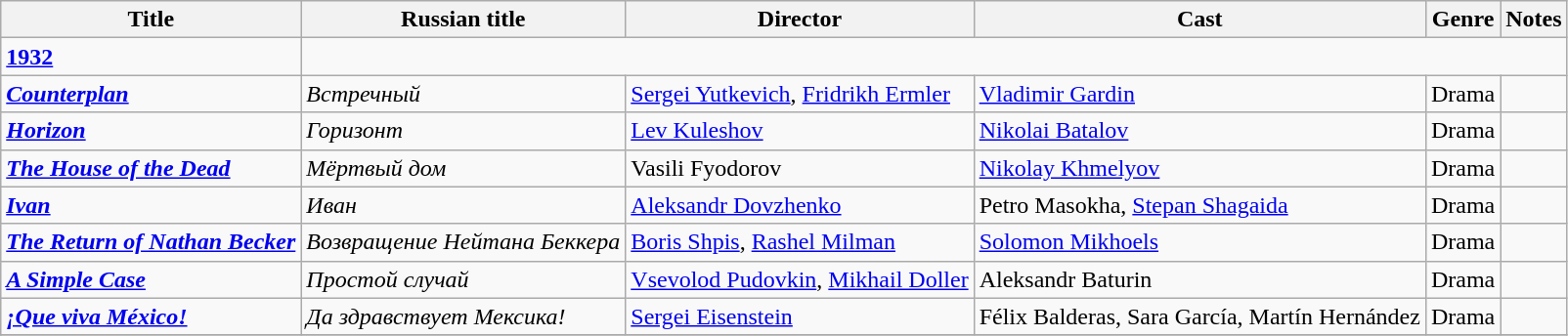<table class="wikitable">
<tr>
<th>Title</th>
<th>Russian title</th>
<th>Director</th>
<th>Cast</th>
<th>Genre</th>
<th>Notes</th>
</tr>
<tr>
<td><strong><a href='#'>1932</a></strong></td>
</tr>
<tr>
<td><strong><em><a href='#'>Counterplan</a></em></strong></td>
<td><em>Встречный</em></td>
<td><a href='#'>Sergei Yutkevich</a>, <a href='#'>Fridrikh Ermler</a></td>
<td><a href='#'>Vladimir Gardin</a></td>
<td>Drama</td>
<td></td>
</tr>
<tr>
<td><strong><em><a href='#'>Horizon</a></em></strong></td>
<td><em>Горизонт</em></td>
<td><a href='#'>Lev Kuleshov</a></td>
<td><a href='#'>Nikolai Batalov</a></td>
<td>Drama</td>
<td></td>
</tr>
<tr>
<td><strong><em><a href='#'>The House of the Dead</a></em></strong></td>
<td><em>Мёртвый дом</em></td>
<td>Vasili Fyodorov</td>
<td><a href='#'>Nikolay Khmelyov</a></td>
<td>Drama</td>
<td></td>
</tr>
<tr>
<td><strong><em><a href='#'>Ivan</a></em></strong></td>
<td><em>Иван</em></td>
<td><a href='#'>Aleksandr Dovzhenko</a></td>
<td>Petro Masokha, <a href='#'>Stepan Shagaida</a></td>
<td>Drama</td>
<td></td>
</tr>
<tr>
<td><strong><em><a href='#'>The Return of Nathan Becker</a></em></strong></td>
<td><em>Возвращение Нейтана Беккера</em></td>
<td><a href='#'>Boris Shpis</a>, <a href='#'>Rashel Milman</a></td>
<td><a href='#'>Solomon Mikhoels</a></td>
<td>Drama</td>
<td></td>
</tr>
<tr>
<td><strong><em><a href='#'>A Simple Case</a></em></strong></td>
<td><em>Простой случай</em></td>
<td><a href='#'>Vsevolod Pudovkin</a>, <a href='#'>Mikhail Doller</a></td>
<td>Aleksandr Baturin</td>
<td>Drama</td>
<td></td>
</tr>
<tr>
<td><strong><em><a href='#'>¡Que viva México!</a></em></strong></td>
<td><em>Да здравствует Мексика!</em></td>
<td><a href='#'>Sergei Eisenstein</a></td>
<td>Félix Balderas, Sara García, Martín Hernández</td>
<td>Drama</td>
<td></td>
</tr>
<tr>
</tr>
</table>
